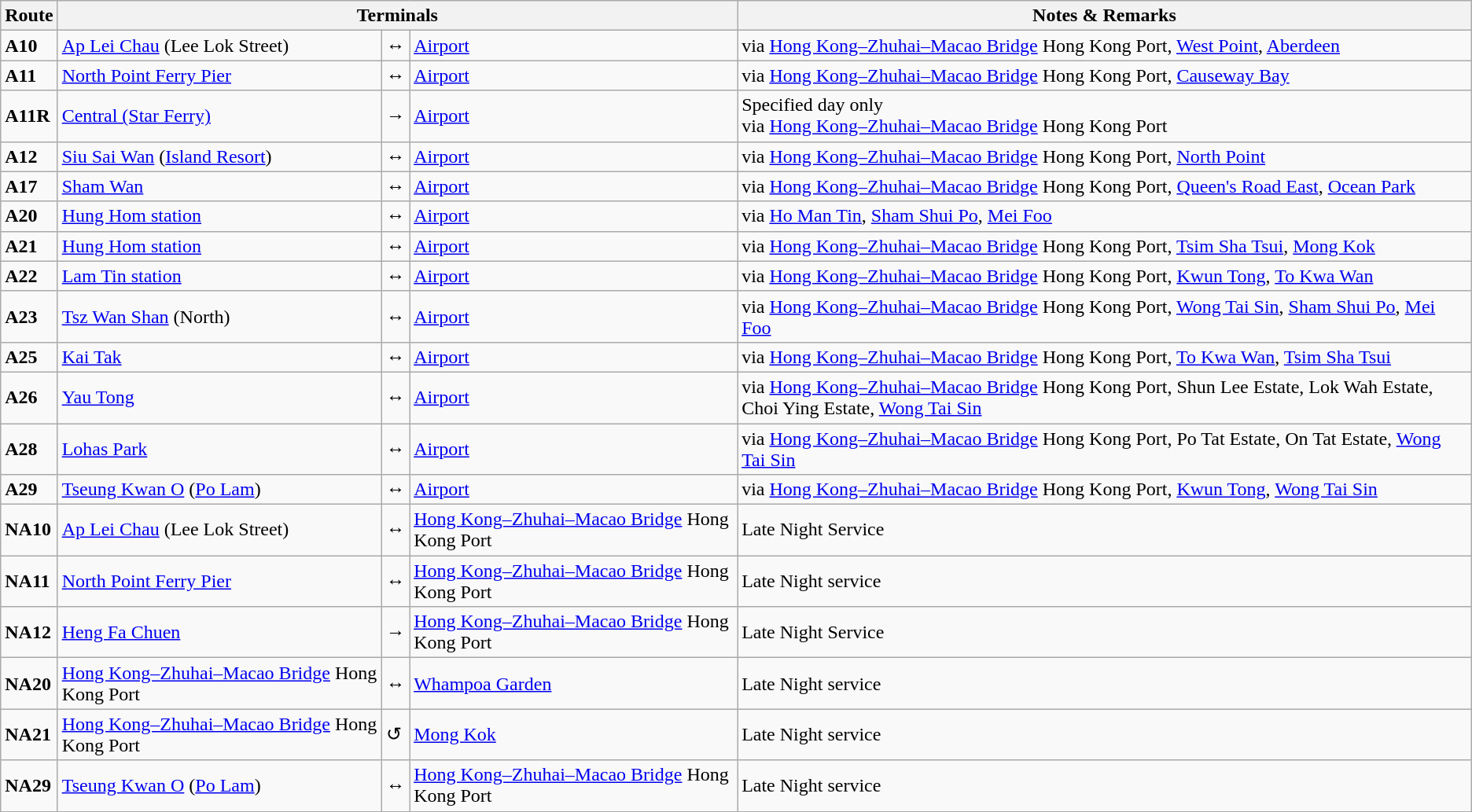<table class="wikitable">
<tr>
<th>Route</th>
<th colspan=3>Terminals</th>
<th>Notes & Remarks</th>
</tr>
<tr>
<td><strong>A10</strong></td>
<td><a href='#'>Ap Lei Chau</a> (Lee Lok Street)</td>
<td>↔</td>
<td><a href='#'>Airport</a></td>
<td>via <a href='#'>Hong Kong–Zhuhai–Macao Bridge</a> Hong Kong Port, <a href='#'>West Point</a>, <a href='#'>Aberdeen</a></td>
</tr>
<tr>
<td><strong>A11</strong></td>
<td><a href='#'>North Point Ferry Pier</a></td>
<td>↔</td>
<td><a href='#'>Airport</a></td>
<td>via <a href='#'>Hong Kong–Zhuhai–Macao Bridge</a> Hong Kong Port, <a href='#'>Causeway Bay</a></td>
</tr>
<tr>
<td><strong>A11R</strong></td>
<td><a href='#'>Central (Star Ferry)</a></td>
<td>→</td>
<td><a href='#'>Airport</a></td>
<td>Specified day only <br> via <a href='#'>Hong Kong–Zhuhai–Macao Bridge</a> Hong Kong Port</td>
</tr>
<tr>
<td><strong>A12</strong></td>
<td><a href='#'>Siu Sai Wan</a> (<a href='#'>Island Resort</a>)</td>
<td>↔</td>
<td><a href='#'>Airport</a></td>
<td>via <a href='#'>Hong Kong–Zhuhai–Macao Bridge</a> Hong Kong Port, <a href='#'>North Point</a></td>
</tr>
<tr>
<td><strong>A17</strong></td>
<td><a href='#'>Sham Wan</a></td>
<td>↔</td>
<td><a href='#'>Airport</a></td>
<td>via <a href='#'>Hong Kong–Zhuhai–Macao Bridge</a> Hong Kong Port, <a href='#'>Queen's Road East</a>, <a href='#'>Ocean Park</a></td>
</tr>
<tr>
<td><strong>A20</strong></td>
<td><a href='#'>Hung Hom station</a></td>
<td>↔</td>
<td><a href='#'>Airport</a></td>
<td>via <a href='#'>Ho Man Tin</a>, <a href='#'>Sham Shui Po</a>, <a href='#'>Mei Foo</a></td>
</tr>
<tr>
<td><strong>A21</strong></td>
<td><a href='#'>Hung Hom station</a></td>
<td>↔</td>
<td><a href='#'>Airport</a></td>
<td>via <a href='#'>Hong Kong–Zhuhai–Macao Bridge</a> Hong Kong Port, <a href='#'>Tsim Sha Tsui</a>, <a href='#'>Mong Kok</a></td>
</tr>
<tr>
<td><strong>A22</strong></td>
<td><a href='#'>Lam Tin station</a></td>
<td>↔</td>
<td><a href='#'>Airport</a></td>
<td>via <a href='#'>Hong Kong–Zhuhai–Macao Bridge</a> Hong Kong Port, <a href='#'>Kwun Tong</a>, <a href='#'>To Kwa Wan</a></td>
</tr>
<tr>
<td><strong>A23</strong></td>
<td><a href='#'>Tsz Wan Shan</a> (North)</td>
<td>↔</td>
<td><a href='#'>Airport</a></td>
<td>via <a href='#'>Hong Kong–Zhuhai–Macao Bridge</a> Hong Kong Port, <a href='#'>Wong Tai Sin</a>, <a href='#'>Sham Shui Po</a>, <a href='#'>Mei Foo</a></td>
</tr>
<tr>
<td><strong>A25</strong></td>
<td><a href='#'>Kai Tak</a></td>
<td>↔</td>
<td><a href='#'>Airport</a></td>
<td>via <a href='#'>Hong Kong–Zhuhai–Macao Bridge</a> Hong Kong Port, <a href='#'>To Kwa Wan</a>, <a href='#'>Tsim Sha Tsui</a></td>
</tr>
<tr>
<td><strong>A26</strong></td>
<td><a href='#'>Yau Tong</a></td>
<td>↔</td>
<td><a href='#'>Airport</a></td>
<td>via <a href='#'>Hong Kong–Zhuhai–Macao Bridge</a> Hong Kong Port, Shun Lee Estate, Lok Wah Estate, Choi Ying Estate, <a href='#'>Wong Tai Sin</a></td>
</tr>
<tr>
<td><strong>A28</strong></td>
<td><a href='#'>Lohas Park</a></td>
<td>↔</td>
<td><a href='#'>Airport</a></td>
<td>via <a href='#'>Hong Kong–Zhuhai–Macao Bridge</a> Hong Kong Port, Po Tat Estate, On Tat Estate, <a href='#'>Wong Tai Sin</a></td>
</tr>
<tr>
<td><strong>A29</strong></td>
<td><a href='#'>Tseung Kwan O</a> (<a href='#'>Po Lam</a>)</td>
<td>↔</td>
<td><a href='#'>Airport</a></td>
<td>via <a href='#'>Hong Kong–Zhuhai–Macao Bridge</a> Hong Kong Port, <a href='#'>Kwun Tong</a>, <a href='#'>Wong Tai Sin</a></td>
</tr>
<tr>
<td><strong>NA10</strong></td>
<td><a href='#'>Ap Lei Chau</a> (Lee Lok Street)</td>
<td>↔</td>
<td><a href='#'>Hong Kong–Zhuhai–Macao Bridge</a> Hong Kong Port</td>
<td>Late Night Service</td>
</tr>
<tr>
<td><strong>NA11</strong></td>
<td><a href='#'>North Point Ferry Pier</a></td>
<td>↔</td>
<td><a href='#'>Hong Kong–Zhuhai–Macao Bridge</a> Hong Kong Port</td>
<td>Late Night service</td>
</tr>
<tr>
<td><strong>NA12</strong></td>
<td><a href='#'>Heng Fa Chuen</a></td>
<td>→</td>
<td><a href='#'>Hong Kong–Zhuhai–Macao Bridge</a> Hong Kong Port</td>
<td>Late Night Service</td>
</tr>
<tr>
<td><strong>NA20</strong></td>
<td><a href='#'>Hong Kong–Zhuhai–Macao Bridge</a> Hong Kong Port</td>
<td>↔</td>
<td><a href='#'>Whampoa Garden</a></td>
<td>Late Night service</td>
</tr>
<tr>
<td><strong>NA21</strong></td>
<td><a href='#'>Hong Kong–Zhuhai–Macao Bridge</a> Hong Kong Port</td>
<td>↺</td>
<td><a href='#'>Mong Kok</a></td>
<td>Late Night service</td>
</tr>
<tr>
<td><strong>NA29</strong></td>
<td><a href='#'>Tseung Kwan O</a> (<a href='#'>Po Lam</a>)</td>
<td>↔</td>
<td><a href='#'>Hong Kong–Zhuhai–Macao Bridge</a> Hong Kong Port</td>
<td>Late Night service</td>
</tr>
<tr>
</tr>
</table>
